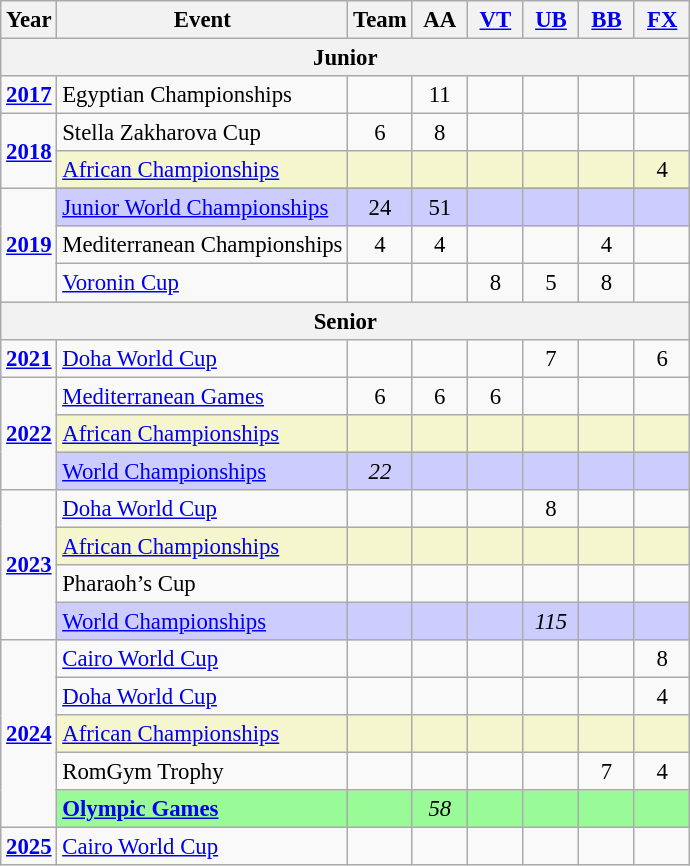<table class="wikitable" style="text-align:center; font-size:95%;">
<tr>
<th align=center>Year</th>
<th align=center>Event</th>
<th style="width:30px;">Team</th>
<th style="width:30px;">AA</th>
<th style="width:30px;"><a href='#'>VT</a></th>
<th style="width:30px;"><a href='#'>UB</a></th>
<th style="width:30px;"><a href='#'>BB</a></th>
<th style="width:30px;"><a href='#'>FX</a></th>
</tr>
<tr>
<th colspan="8"><strong>Junior</strong></th>
</tr>
<tr>
<td rowspan="1"><strong><a href='#'>2017</a></strong></td>
<td align=left>Egyptian Championships</td>
<td></td>
<td>11</td>
<td></td>
<td></td>
<td></td>
<td></td>
</tr>
<tr>
<td rowspan="2"><strong><a href='#'>2018</a></strong></td>
<td align=left>Stella Zakharova Cup</td>
<td>6</td>
<td>8</td>
<td></td>
<td></td>
<td></td>
<td></td>
</tr>
<tr bgcolor=#F5F6CE>
<td align=left><a href='#'>African Championships</a></td>
<td></td>
<td></td>
<td></td>
<td></td>
<td></td>
<td>4</td>
</tr>
<tr>
<td rowspan="4"><strong><a href='#'>2019</a></strong></td>
</tr>
<tr bgcolor=#CCCCFF>
<td align=left><a href='#'>Junior World Championships</a></td>
<td>24</td>
<td>51</td>
<td></td>
<td></td>
<td></td>
<td></td>
</tr>
<tr>
<td align=left>Mediterranean Championships</td>
<td>4</td>
<td>4</td>
<td></td>
<td></td>
<td>4</td>
<td></td>
</tr>
<tr>
<td align=left><a href='#'>Voronin Cup</a></td>
<td></td>
<td></td>
<td>8</td>
<td>5</td>
<td>8</td>
<td></td>
</tr>
<tr>
<th colspan="8"><strong>Senior</strong></th>
</tr>
<tr>
<td rowspan="1"><strong><a href='#'>2021</a></strong></td>
<td align=left><a href='#'>Doha World Cup</a></td>
<td></td>
<td></td>
<td></td>
<td>7</td>
<td></td>
<td>6</td>
</tr>
<tr>
<td rowspan="3"><strong><a href='#'>2022</a></strong></td>
<td align=left><a href='#'>Mediterranean Games</a></td>
<td>6</td>
<td>6</td>
<td>6</td>
<td></td>
<td></td>
<td></td>
</tr>
<tr bgcolor="#f5f6ce">
<td align=left><a href='#'>African Championships</a></td>
<td></td>
<td></td>
<td></td>
<td></td>
<td></td>
<td></td>
</tr>
<tr bgcolor=#CCCCFF>
<td align=left><a href='#'>World Championships</a></td>
<td><em>22</em></td>
<td></td>
<td></td>
<td></td>
<td></td>
<td></td>
</tr>
<tr>
<td rowspan="4"><strong><a href='#'>2023</a></strong></td>
<td align=left><a href='#'>Doha World Cup</a></td>
<td></td>
<td></td>
<td></td>
<td>8</td>
<td></td>
<td></td>
</tr>
<tr bgcolor="#f5f6ce">
<td align=left><a href='#'>African Championships</a></td>
<td></td>
<td></td>
<td></td>
<td></td>
<td></td>
<td></td>
</tr>
<tr>
<td align=left>Pharaoh’s Cup</td>
<td></td>
<td></td>
<td></td>
<td></td>
<td></td>
<td></td>
</tr>
<tr bgcolor=#CCCCFF>
<td align=left><a href='#'>World Championships</a></td>
<td></td>
<td></td>
<td></td>
<td><em>115</em></td>
<td></td>
<td></td>
</tr>
<tr>
<td rowspan="5"><strong><a href='#'>2024</a></strong></td>
<td align=left><a href='#'>Cairo World Cup</a></td>
<td></td>
<td></td>
<td></td>
<td></td>
<td></td>
<td>8</td>
</tr>
<tr>
<td align=left><a href='#'>Doha World Cup</a></td>
<td></td>
<td></td>
<td></td>
<td></td>
<td></td>
<td>4</td>
</tr>
<tr bgcolor="#f5f6ce">
<td align=left><a href='#'>African Championships</a></td>
<td></td>
<td></td>
<td></td>
<td></td>
<td></td>
<td></td>
</tr>
<tr>
<td align=left>RomGym Trophy</td>
<td></td>
<td></td>
<td></td>
<td></td>
<td>7</td>
<td>4</td>
</tr>
<tr bgcolor=98FB98>
<td align=left><strong><a href='#'>Olympic Games</a></strong></td>
<td></td>
<td><em>58</em></td>
<td></td>
<td></td>
<td></td>
<td></td>
</tr>
<tr>
<td rowspan="1"><strong><a href='#'>2025</a></strong></td>
<td align=left><a href='#'>Cairo World Cup</a></td>
<td></td>
<td></td>
<td></td>
<td></td>
<td></td>
<td></td>
</tr>
</table>
